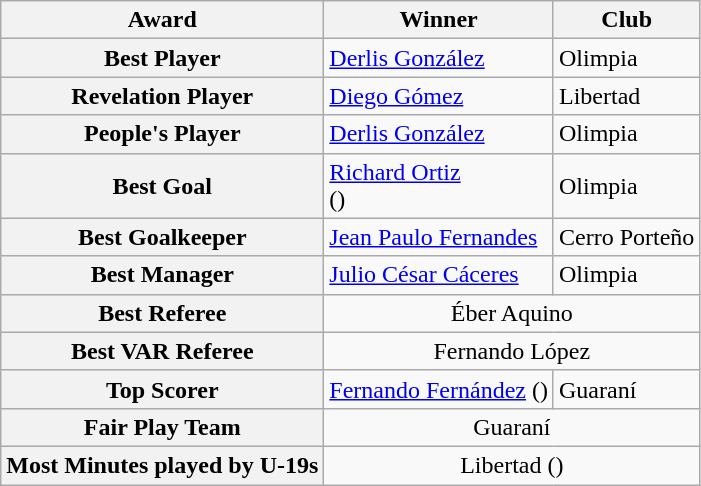<table class="wikitable">
<tr>
<th>Award</th>
<th>Winner</th>
<th>Club</th>
</tr>
<tr>
<th>Best Player</th>
<td> <a href='#'>Derlis González</a></td>
<td>Olimpia</td>
</tr>
<tr>
<th>Revelation Player</th>
<td> <a href='#'>Diego Gómez</a></td>
<td>Libertad</td>
</tr>
<tr>
<th>People's Player</th>
<td> <a href='#'>Derlis González</a></td>
<td>Olimpia</td>
</tr>
<tr>
<th>Best Goal</th>
<td> <a href='#'>Richard Ortiz</a><br>()</td>
<td>Olimpia</td>
</tr>
<tr>
<th>Best Goalkeeper</th>
<td> <a href='#'>Jean Paulo Fernandes</a></td>
<td>Cerro Porteño</td>
</tr>
<tr>
<th>Best Manager</th>
<td> <a href='#'>Julio César Cáceres</a></td>
<td>Olimpia</td>
</tr>
<tr>
<th>Best Referee</th>
<td colspan="2" align=center>Éber Aquino</td>
</tr>
<tr>
<th>Best VAR Referee</th>
<td colspan="2" align=center>Fernando López</td>
</tr>
<tr>
<th>Top Scorer</th>
<td> <a href='#'>Fernando Fernández</a> ()</td>
<td>Guaraní</td>
</tr>
<tr>
<th>Fair Play Team</th>
<td colspan="2" align=center>Guaraní</td>
</tr>
<tr>
<th>Most Minutes played by U-19s</th>
<td colspan="2" align=center>Libertad ()</td>
</tr>
</table>
